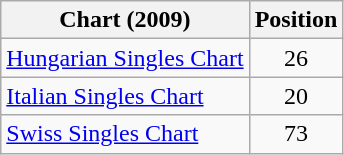<table class="wikitable sortable">
<tr>
<th>Chart (2009)</th>
<th>Position</th>
</tr>
<tr>
<td><a href='#'>Hungarian Singles Chart</a></td>
<td align="center">26</td>
</tr>
<tr>
<td><a href='#'>Italian Singles Chart</a></td>
<td style="text-align:center;">20</td>
</tr>
<tr>
<td><a href='#'>Swiss Singles Chart</a></td>
<td align="center">73</td>
</tr>
</table>
